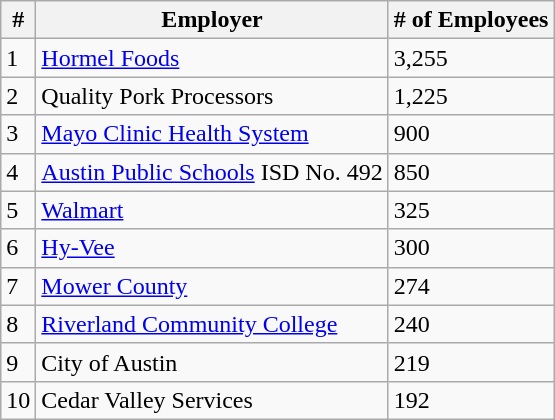<table class="wikitable sortable">
<tr>
<th>#</th>
<th>Employer</th>
<th># of Employees</th>
</tr>
<tr>
<td>1</td>
<td><a href='#'>Hormel Foods</a></td>
<td>3,255</td>
</tr>
<tr>
<td>2</td>
<td>Quality Pork Processors</td>
<td>1,225</td>
</tr>
<tr>
<td>3</td>
<td><a href='#'>Mayo Clinic Health System</a></td>
<td>900</td>
</tr>
<tr>
<td>4</td>
<td><a href='#'>Austin Public Schools</a> ISD No. 492</td>
<td>850</td>
</tr>
<tr>
<td>5</td>
<td><a href='#'>Walmart</a></td>
<td>325</td>
</tr>
<tr>
<td>6</td>
<td><a href='#'>Hy-Vee</a></td>
<td>300</td>
</tr>
<tr>
<td>7</td>
<td><a href='#'>Mower County</a></td>
<td>274</td>
</tr>
<tr>
<td>8</td>
<td><a href='#'>Riverland Community College</a></td>
<td>240</td>
</tr>
<tr>
<td>9</td>
<td>City of Austin</td>
<td>219</td>
</tr>
<tr>
<td>10</td>
<td>Cedar Valley Services</td>
<td>192</td>
</tr>
</table>
